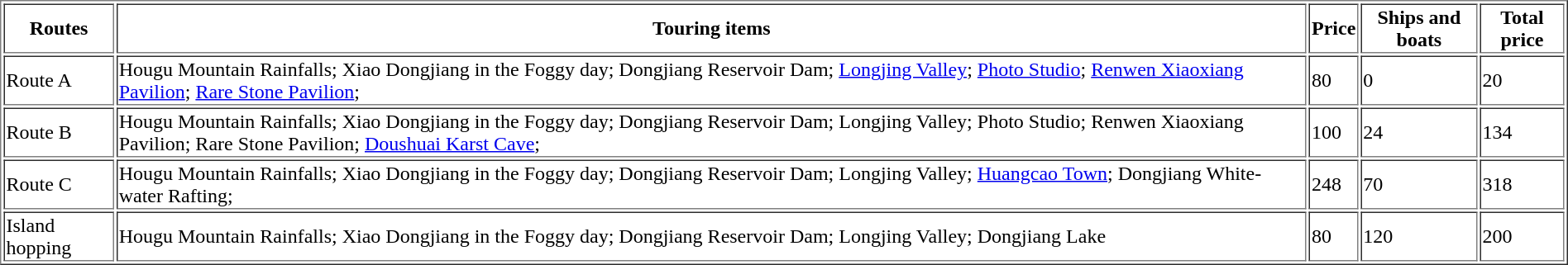<table border="1">
<tr>
<th>Routes</th>
<th>Touring items</th>
<th>Price</th>
<th>Ships and boats</th>
<th>Total price</th>
</tr>
<tr>
<td>Route A</td>
<td>Hougu Mountain Rainfalls; Xiao Dongjiang in the Foggy day; Dongjiang Reservoir Dam; <a href='#'>Longjing Valley</a>; <a href='#'>Photo Studio</a>; <a href='#'>Renwen Xiaoxiang Pavilion</a>; <a href='#'>Rare Stone Pavilion</a>;</td>
<td>80</td>
<td>0</td>
<td>20</td>
</tr>
<tr>
<td>Route B</td>
<td>Hougu Mountain Rainfalls; Xiao Dongjiang in the Foggy day; Dongjiang Reservoir Dam; Longjing Valley; Photo Studio; Renwen Xiaoxiang Pavilion; Rare Stone Pavilion; <a href='#'>Doushuai Karst Cave</a>;</td>
<td>100</td>
<td>24</td>
<td>134</td>
</tr>
<tr>
<td>Route C</td>
<td>Hougu Mountain Rainfalls; Xiao Dongjiang in the Foggy day; Dongjiang Reservoir Dam; Longjing Valley; <a href='#'>Huangcao Town</a>; Dongjiang White-water Rafting;</td>
<td>248</td>
<td>70</td>
<td>318</td>
</tr>
<tr>
<td>Island hopping</td>
<td>Hougu Mountain Rainfalls; Xiao Dongjiang in the Foggy day; Dongjiang Reservoir Dam; Longjing Valley; Dongjiang Lake</td>
<td>80</td>
<td>120</td>
<td>200</td>
</tr>
</table>
